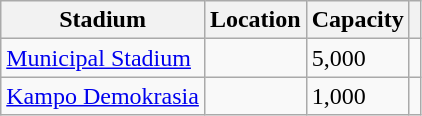<table class="wikitable">
<tr>
<th>Stadium</th>
<th>Location</th>
<th>Capacity</th>
<th></th>
</tr>
<tr>
<td><a href='#'>Municipal Stadium</a></td>
<td></td>
<td>5,000</td>
<td></td>
</tr>
<tr>
<td><a href='#'>Kampo Demokrasia</a></td>
<td></td>
<td>1,000</td>
<td></td>
</tr>
</table>
